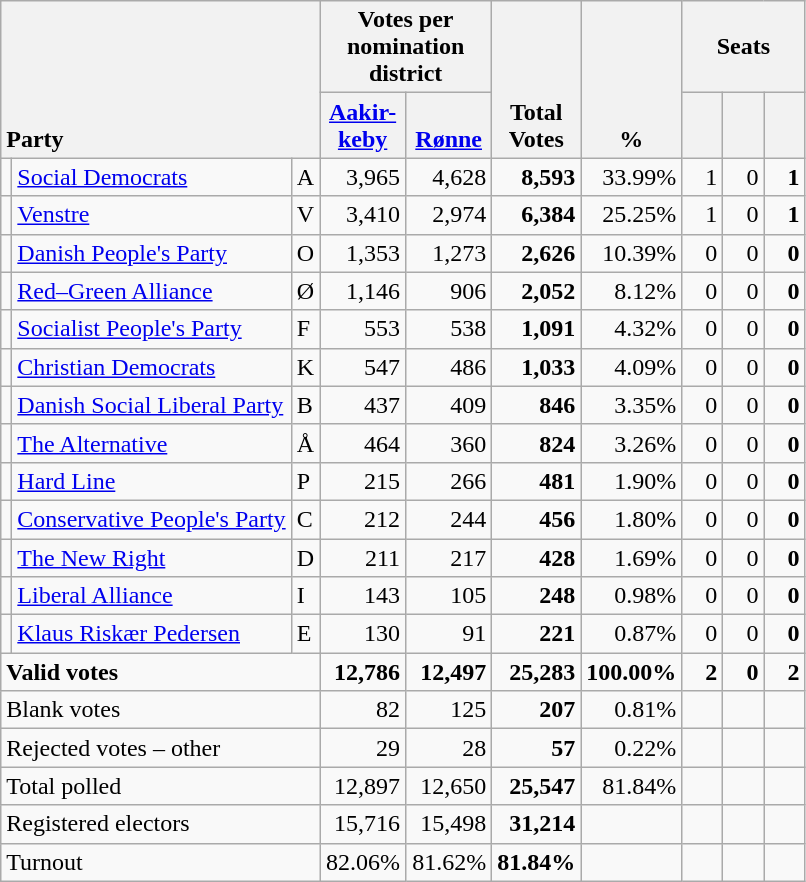<table class="wikitable" border="1" style="text-align:right;">
<tr>
<th style="text-align:left;" valign=bottom rowspan=2 colspan=3>Party</th>
<th colspan=2>Votes per nomination district</th>
<th align=center valign=bottom rowspan=2 width="50">Total Votes</th>
<th align=center valign=bottom rowspan=2 width="50">%</th>
<th colspan=3>Seats</th>
</tr>
<tr>
<th align=center valign=bottom width="50"><a href='#'>Aakir- keby</a></th>
<th align="center" valign="bottom" width="50"><a href='#'>Rønne</a></th>
<th align="center" valign="bottom" width="20"><small></small></th>
<th align=center valign=bottom width="20"><small><a href='#'></a></small></th>
<th align=center valign=bottom width="20"><small></small></th>
</tr>
<tr>
<td></td>
<td align=left><a href='#'>Social Democrats</a></td>
<td align=left>A</td>
<td>3,965</td>
<td>4,628</td>
<td><strong>8,593</strong></td>
<td>33.99%</td>
<td>1</td>
<td>0</td>
<td><strong>1</strong></td>
</tr>
<tr>
<td></td>
<td align=left><a href='#'>Venstre</a></td>
<td align=left>V</td>
<td>3,410</td>
<td>2,974</td>
<td><strong>6,384</strong></td>
<td>25.25%</td>
<td>1</td>
<td>0</td>
<td><strong>1</strong></td>
</tr>
<tr>
<td></td>
<td align=left><a href='#'>Danish People's Party</a></td>
<td align=left>O</td>
<td>1,353</td>
<td>1,273</td>
<td><strong>2,626</strong></td>
<td>10.39%</td>
<td>0</td>
<td>0</td>
<td><strong>0</strong></td>
</tr>
<tr>
<td></td>
<td align=left><a href='#'>Red–Green Alliance</a></td>
<td align=left>Ø</td>
<td>1,146</td>
<td>906</td>
<td><strong>2,052</strong></td>
<td>8.12%</td>
<td>0</td>
<td>0</td>
<td><strong>0</strong></td>
</tr>
<tr>
<td></td>
<td align=left><a href='#'>Socialist People's Party</a></td>
<td align=left>F</td>
<td>553</td>
<td>538</td>
<td><strong>1,091</strong></td>
<td>4.32%</td>
<td>0</td>
<td>0</td>
<td><strong>0</strong></td>
</tr>
<tr>
<td></td>
<td align=left><a href='#'>Christian Democrats</a></td>
<td align=left>K</td>
<td>547</td>
<td>486</td>
<td><strong>1,033</strong></td>
<td>4.09%</td>
<td>0</td>
<td>0</td>
<td><strong>0</strong></td>
</tr>
<tr>
<td></td>
<td align=left><a href='#'>Danish Social Liberal Party</a></td>
<td align=left>B</td>
<td>437</td>
<td>409</td>
<td><strong>846</strong></td>
<td>3.35%</td>
<td>0</td>
<td>0</td>
<td><strong>0</strong></td>
</tr>
<tr>
<td></td>
<td align=left><a href='#'>The Alternative</a></td>
<td align=left>Å</td>
<td>464</td>
<td>360</td>
<td><strong>824</strong></td>
<td>3.26%</td>
<td>0</td>
<td>0</td>
<td><strong>0</strong></td>
</tr>
<tr>
<td></td>
<td align=left><a href='#'>Hard Line</a></td>
<td align=left>P</td>
<td>215</td>
<td>266</td>
<td><strong>481</strong></td>
<td>1.90%</td>
<td>0</td>
<td>0</td>
<td><strong>0</strong></td>
</tr>
<tr>
<td></td>
<td align=left style="white-space: nowrap;"><a href='#'>Conservative People's Party</a></td>
<td align=left>C</td>
<td>212</td>
<td>244</td>
<td><strong>456</strong></td>
<td>1.80%</td>
<td>0</td>
<td>0</td>
<td><strong>0</strong></td>
</tr>
<tr>
<td></td>
<td align=left><a href='#'>The New Right</a></td>
<td align=left>D</td>
<td>211</td>
<td>217</td>
<td><strong>428</strong></td>
<td>1.69%</td>
<td>0</td>
<td>0</td>
<td><strong>0</strong></td>
</tr>
<tr>
<td></td>
<td align=left><a href='#'>Liberal Alliance</a></td>
<td align=left>I</td>
<td>143</td>
<td>105</td>
<td><strong>248</strong></td>
<td>0.98%</td>
<td>0</td>
<td>0</td>
<td><strong>0</strong></td>
</tr>
<tr>
<td></td>
<td align=left><a href='#'>Klaus Riskær Pedersen</a></td>
<td align=left>E</td>
<td>130</td>
<td>91</td>
<td><strong>221</strong></td>
<td>0.87%</td>
<td>0</td>
<td>0</td>
<td><strong>0</strong></td>
</tr>
<tr style="font-weight:bold">
<td align=left colspan=3>Valid votes</td>
<td>12,786</td>
<td>12,497</td>
<td>25,283</td>
<td>100.00%</td>
<td>2</td>
<td>0</td>
<td>2</td>
</tr>
<tr>
<td align=left colspan=3>Blank votes</td>
<td>82</td>
<td>125</td>
<td><strong>207</strong></td>
<td>0.81%</td>
<td></td>
<td></td>
<td></td>
</tr>
<tr>
<td align=left colspan=3>Rejected votes – other</td>
<td>29</td>
<td>28</td>
<td><strong>57</strong></td>
<td>0.22%</td>
<td></td>
<td></td>
<td></td>
</tr>
<tr>
<td align=left colspan=3>Total polled</td>
<td>12,897</td>
<td>12,650</td>
<td><strong>25,547</strong></td>
<td>81.84%</td>
<td></td>
<td></td>
<td></td>
</tr>
<tr>
<td align=left colspan=3>Registered electors</td>
<td>15,716</td>
<td>15,498</td>
<td><strong>31,214</strong></td>
<td></td>
<td></td>
<td></td>
<td></td>
</tr>
<tr>
<td align=left colspan=3>Turnout</td>
<td>82.06%</td>
<td>81.62%</td>
<td><strong>81.84%</strong></td>
<td></td>
<td></td>
<td></td>
<td></td>
</tr>
</table>
